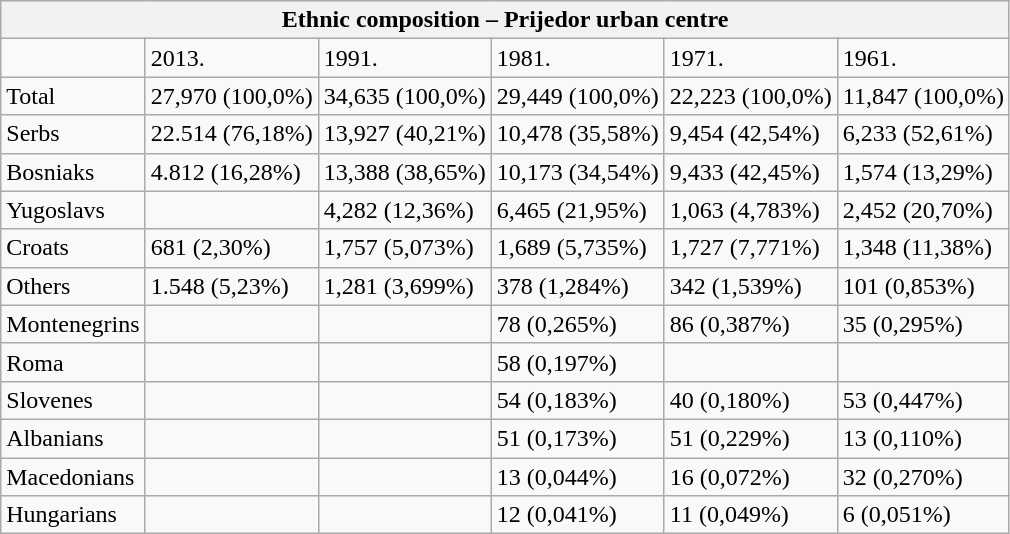<table class="wikitable">
<tr>
<th colspan="8">Ethnic composition – Prijedor urban centre</th>
</tr>
<tr>
<td></td>
<td>2013.</td>
<td>1991.</td>
<td>1981.</td>
<td>1971.</td>
<td>1961.</td>
</tr>
<tr>
<td>Total</td>
<td>27,970 (100,0%)</td>
<td>34,635 (100,0%)</td>
<td>29,449 (100,0%)</td>
<td>22,223 (100,0%)</td>
<td>11,847 (100,0%)</td>
</tr>
<tr>
<td>Serbs</td>
<td>22.514 (76,18%)</td>
<td>13,927 (40,21%)</td>
<td>10,478 (35,58%)</td>
<td>9,454 (42,54%)</td>
<td>6,233 (52,61%)</td>
</tr>
<tr>
<td>Bosniaks</td>
<td>4.812 (16,28%)</td>
<td>13,388 (38,65%)</td>
<td>10,173 (34,54%)</td>
<td>9,433 (42,45%)</td>
<td>1,574 (13,29%)</td>
</tr>
<tr>
<td>Yugoslavs</td>
<td></td>
<td>4,282 (12,36%)</td>
<td>6,465 (21,95%)</td>
<td>1,063 (4,783%)</td>
<td>2,452 (20,70%)</td>
</tr>
<tr>
<td>Croats</td>
<td>681 (2,30%)</td>
<td>1,757 (5,073%)</td>
<td>1,689 (5,735%)</td>
<td>1,727 (7,771%)</td>
<td>1,348 (11,38%)</td>
</tr>
<tr>
<td>Others</td>
<td>1.548 (5,23%)</td>
<td>1,281 (3,699%)</td>
<td>378 (1,284%)</td>
<td>342 (1,539%)</td>
<td>101 (0,853%)</td>
</tr>
<tr>
<td>Montenegrins</td>
<td></td>
<td></td>
<td>78 (0,265%)</td>
<td>86 (0,387%)</td>
<td>35 (0,295%)</td>
</tr>
<tr>
<td>Roma</td>
<td></td>
<td></td>
<td>58 (0,197%)</td>
<td></td>
<td></td>
</tr>
<tr>
<td>Slovenes</td>
<td></td>
<td></td>
<td>54 (0,183%)</td>
<td>40 (0,180%)</td>
<td>53 (0,447%)</td>
</tr>
<tr>
<td>Albanians</td>
<td></td>
<td></td>
<td>51 (0,173%)</td>
<td>51 (0,229%)</td>
<td>13 (0,110%)</td>
</tr>
<tr>
<td>Macedonians</td>
<td></td>
<td></td>
<td>13 (0,044%)</td>
<td>16 (0,072%)</td>
<td>32 (0,270%)</td>
</tr>
<tr>
<td>Hungarians</td>
<td></td>
<td></td>
<td>12 (0,041%)</td>
<td>11 (0,049%)</td>
<td>6 (0,051%)</td>
</tr>
</table>
